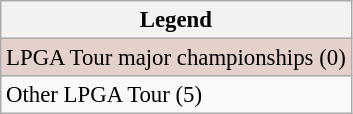<table class="wikitable" style="font-size:95%;">
<tr>
<th>Legend</th>
</tr>
<tr style="background:#e5d1cb;">
<td>LPGA Tour major championships (0)</td>
</tr>
<tr>
<td>Other LPGA Tour (5)</td>
</tr>
</table>
